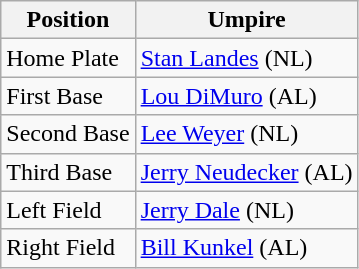<table class="wikitable">
<tr>
<th>Position</th>
<th>Umpire</th>
</tr>
<tr>
<td>Home Plate</td>
<td><a href='#'>Stan Landes</a> (NL)</td>
</tr>
<tr>
<td>First Base</td>
<td><a href='#'>Lou DiMuro</a> (AL)</td>
</tr>
<tr>
<td>Second Base</td>
<td><a href='#'>Lee Weyer</a> (NL)</td>
</tr>
<tr>
<td>Third Base</td>
<td><a href='#'>Jerry Neudecker</a> (AL)</td>
</tr>
<tr>
<td>Left Field</td>
<td><a href='#'>Jerry Dale</a> (NL)</td>
</tr>
<tr>
<td>Right Field</td>
<td><a href='#'>Bill Kunkel</a> (AL)</td>
</tr>
</table>
